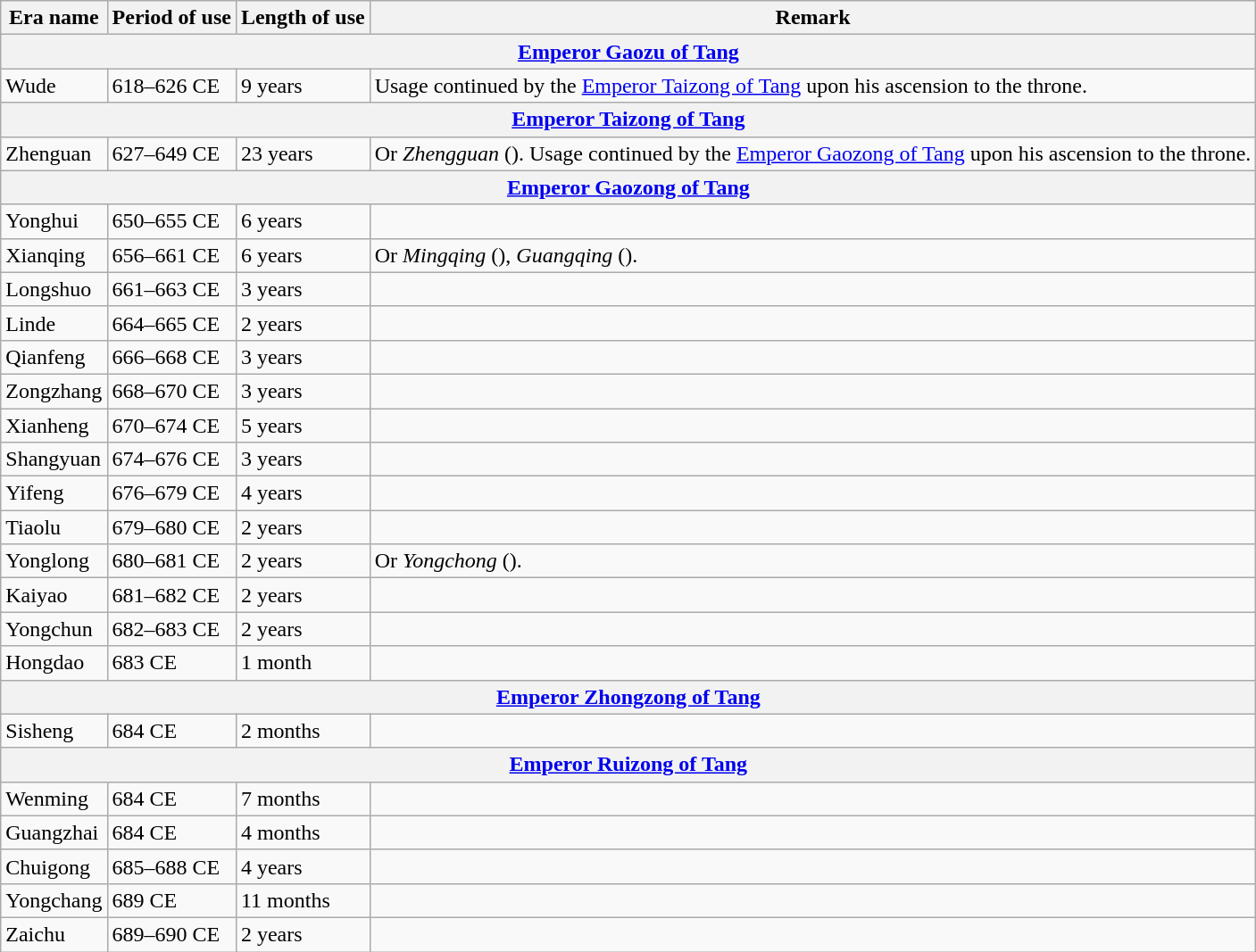<table class="wikitable">
<tr>
<th>Era name</th>
<th>Period of use</th>
<th>Length of use</th>
<th>Remark</th>
</tr>
<tr>
<th colspan="4"><a href='#'>Emperor Gaozu of Tang</a><br></th>
</tr>
<tr>
<td>Wude<br></td>
<td>618–626 CE</td>
<td>9 years</td>
<td>Usage continued by the <a href='#'>Emperor Taizong of Tang</a> upon his ascension to the throne.</td>
</tr>
<tr>
<th colspan="4"><a href='#'>Emperor Taizong of Tang</a><br></th>
</tr>
<tr>
<td>Zhenguan<br></td>
<td>627–649 CE</td>
<td>23 years</td>
<td>Or <em>Zhengguan</em> (). Usage continued by the <a href='#'>Emperor Gaozong of Tang</a> upon his ascension to the throne.</td>
</tr>
<tr>
<th colspan="4"><a href='#'>Emperor Gaozong of Tang</a><br></th>
</tr>
<tr>
<td>Yonghui<br></td>
<td>650–655 CE</td>
<td>6 years</td>
<td></td>
</tr>
<tr>
<td>Xianqing<br></td>
<td>656–661 CE</td>
<td>6 years</td>
<td>Or <em>Mingqing</em> (), <em>Guangqing</em> (). </td>
</tr>
<tr>
<td>Longshuo<br></td>
<td>661–663 CE</td>
<td>3 years</td>
<td></td>
</tr>
<tr>
<td>Linde<br></td>
<td>664–665 CE</td>
<td>2 years</td>
<td></td>
</tr>
<tr>
<td>Qianfeng<br></td>
<td>666–668 CE</td>
<td>3 years</td>
<td></td>
</tr>
<tr>
<td>Zongzhang<br></td>
<td>668–670 CE</td>
<td>3 years</td>
<td></td>
</tr>
<tr>
<td>Xianheng<br></td>
<td>670–674 CE</td>
<td>5 years</td>
<td></td>
</tr>
<tr>
<td>Shangyuan<br></td>
<td>674–676 CE</td>
<td>3 years</td>
<td></td>
</tr>
<tr>
<td>Yifeng<br></td>
<td>676–679 CE</td>
<td>4 years</td>
<td></td>
</tr>
<tr>
<td>Tiaolu<br></td>
<td>679–680 CE</td>
<td>2 years</td>
<td></td>
</tr>
<tr>
<td>Yonglong<br></td>
<td>680–681 CE</td>
<td>2 years</td>
<td>Or <em>Yongchong</em> (). </td>
</tr>
<tr>
<td>Kaiyao<br></td>
<td>681–682 CE</td>
<td>2 years</td>
<td></td>
</tr>
<tr>
<td>Yongchun<br></td>
<td>682–683 CE</td>
<td>2 years</td>
<td></td>
</tr>
<tr>
<td>Hongdao<br></td>
<td>683 CE</td>
<td>1 month</td>
<td></td>
</tr>
<tr>
<th colspan="4"><a href='#'>Emperor Zhongzong of Tang</a><br></th>
</tr>
<tr>
<td>Sisheng<br></td>
<td>684 CE</td>
<td>2 months</td>
<td></td>
</tr>
<tr>
<th colspan="4"><a href='#'>Emperor Ruizong of Tang</a><br></th>
</tr>
<tr>
<td>Wenming<br></td>
<td>684 CE</td>
<td>7 months</td>
<td></td>
</tr>
<tr>
<td>Guangzhai<br></td>
<td>684 CE</td>
<td>4 months</td>
<td></td>
</tr>
<tr>
<td>Chuigong<br></td>
<td>685–688 CE</td>
<td>4 years</td>
<td></td>
</tr>
<tr>
<td>Yongchang<br></td>
<td>689 CE</td>
<td>11 months</td>
<td></td>
</tr>
<tr>
<td>Zaichu<br></td>
<td>689–690 CE</td>
<td>2 years</td>
<td></td>
</tr>
</table>
